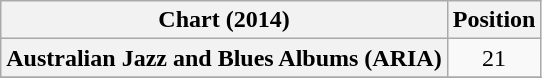<table class="wikitable sortable plainrowheaders" style="text-align:center">
<tr>
<th scope="col">Chart (2014)</th>
<th scope="col">Position</th>
</tr>
<tr>
<th scope="row">Australian Jazz and Blues Albums (ARIA)</th>
<td>21</td>
</tr>
<tr>
</tr>
</table>
